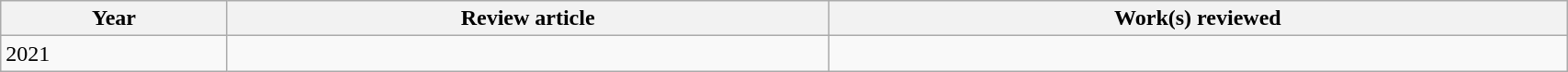<table class='wikitable sortable' width='90%'>
<tr>
<th>Year</th>
<th class='unsortable'>Review article</th>
<th class='unsortable'>Work(s) reviewed</th>
</tr>
<tr>
<td>2021</td>
<td></td>
<td></td>
</tr>
</table>
